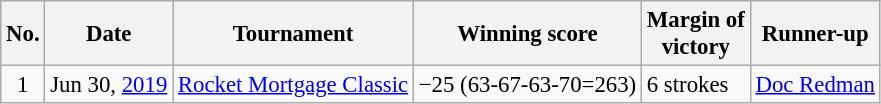<table class="wikitable" style="font-size:95%;">
<tr>
<th>No.</th>
<th>Date</th>
<th>Tournament</th>
<th>Winning score</th>
<th>Margin of<br>victory</th>
<th>Runner-up</th>
</tr>
<tr>
<td align=center>1</td>
<td align=right>Jun 30, <a href='#'>2019</a></td>
<td><a href='#'>Rocket Mortgage Classic</a></td>
<td>−25 (63-67-63-70=263)</td>
<td>6 strokes</td>
<td> <a href='#'>Doc Redman</a></td>
</tr>
</table>
